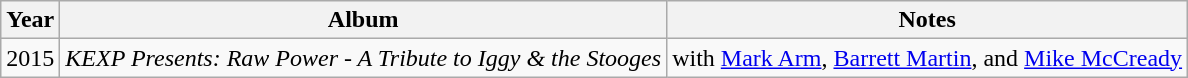<table class="wikitable">
<tr>
<th>Year</th>
<th>Album</th>
<th>Notes</th>
</tr>
<tr>
<td rowspan="1" align="center">2015</td>
<td><em>KEXP Presents: Raw Power - A Tribute to Iggy & the Stooges</em></td>
<td>with <a href='#'>Mark Arm</a>, <a href='#'>Barrett Martin</a>, and <a href='#'>Mike McCready</a></td>
</tr>
</table>
